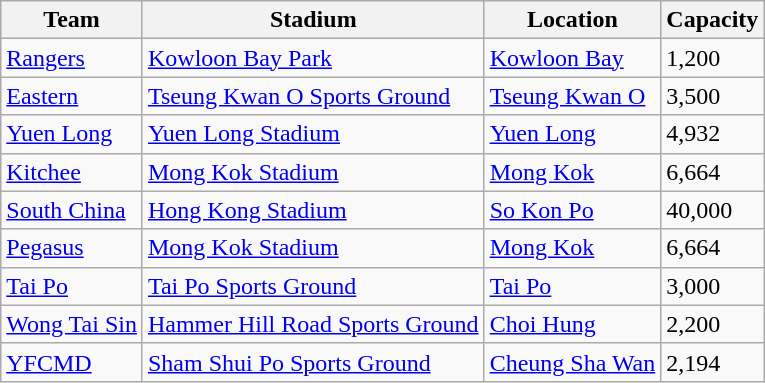<table class="wikitable sortable">
<tr>
<th>Team</th>
<th>Stadium</th>
<th>Location</th>
<th>Capacity</th>
</tr>
<tr>
<td><a href='#'>Rangers</a></td>
<td><a href='#'>Kowloon Bay Park</a></td>
<td><a href='#'>Kowloon Bay</a></td>
<td>1,200</td>
</tr>
<tr>
<td><a href='#'>Eastern</a></td>
<td><a href='#'>Tseung Kwan O Sports Ground</a></td>
<td><a href='#'>Tseung Kwan O</a></td>
<td>3,500</td>
</tr>
<tr>
<td><a href='#'>Yuen Long</a></td>
<td><a href='#'>Yuen Long Stadium</a></td>
<td><a href='#'>Yuen Long</a></td>
<td>4,932</td>
</tr>
<tr>
<td><a href='#'>Kitchee</a></td>
<td><a href='#'>Mong Kok Stadium</a></td>
<td><a href='#'>Mong Kok</a></td>
<td>6,664</td>
</tr>
<tr>
<td><a href='#'>South China</a></td>
<td><a href='#'>Hong Kong Stadium</a></td>
<td><a href='#'>So Kon Po</a></td>
<td>40,000</td>
</tr>
<tr>
<td><a href='#'>Pegasus</a></td>
<td><a href='#'>Mong Kok Stadium</a></td>
<td><a href='#'>Mong Kok</a></td>
<td>6,664</td>
</tr>
<tr>
<td><a href='#'>Tai Po</a></td>
<td><a href='#'>Tai Po Sports Ground</a></td>
<td><a href='#'>Tai Po</a></td>
<td>3,000</td>
</tr>
<tr>
<td><a href='#'>Wong Tai Sin</a></td>
<td><a href='#'>Hammer Hill Road Sports Ground</a></td>
<td><a href='#'>Choi Hung</a></td>
<td>2,200</td>
</tr>
<tr>
<td><a href='#'>YFCMD</a></td>
<td><a href='#'>Sham Shui Po Sports Ground</a></td>
<td><a href='#'>Cheung Sha Wan</a></td>
<td>2,194</td>
</tr>
</table>
